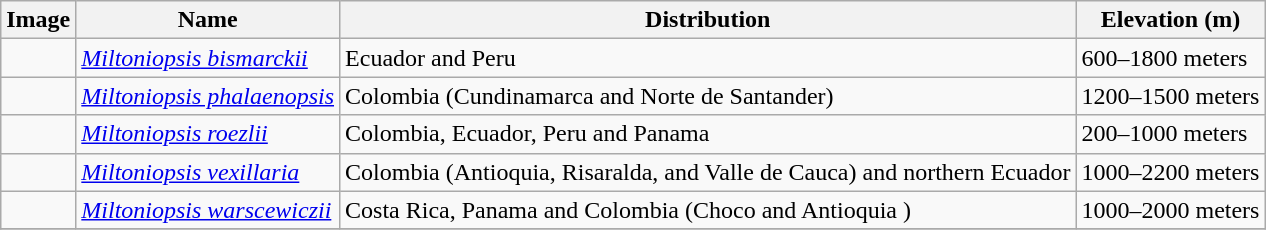<table class="wikitable">
<tr>
<th>Image</th>
<th>Name</th>
<th>Distribution</th>
<th>Elevation (m)</th>
</tr>
<tr>
<td></td>
<td><em><a href='#'>Miltoniopsis bismarckii</a></em> </td>
<td>Ecuador and Peru</td>
<td>600–1800 meters</td>
</tr>
<tr>
<td></td>
<td><em><a href='#'>Miltoniopsis phalaenopsis</a></em> </td>
<td>Colombia (Cundinamarca and Norte de Santander)</td>
<td>1200–1500 meters</td>
</tr>
<tr>
<td></td>
<td><em><a href='#'>Miltoniopsis roezlii</a></em> </td>
<td>Colombia, Ecuador, Peru and Panama</td>
<td>200–1000 meters</td>
</tr>
<tr>
<td></td>
<td><em><a href='#'>Miltoniopsis vexillaria</a></em> </td>
<td>Colombia (Antioquia, Risaralda, and Valle de Cauca) and northern Ecuador</td>
<td>1000–2200 meters</td>
</tr>
<tr>
<td></td>
<td><em><a href='#'>Miltoniopsis warscewiczii</a></em> </td>
<td>Costa Rica, Panama and Colombia (Choco and Antioquia )</td>
<td>1000–2000 meters</td>
</tr>
<tr>
</tr>
</table>
